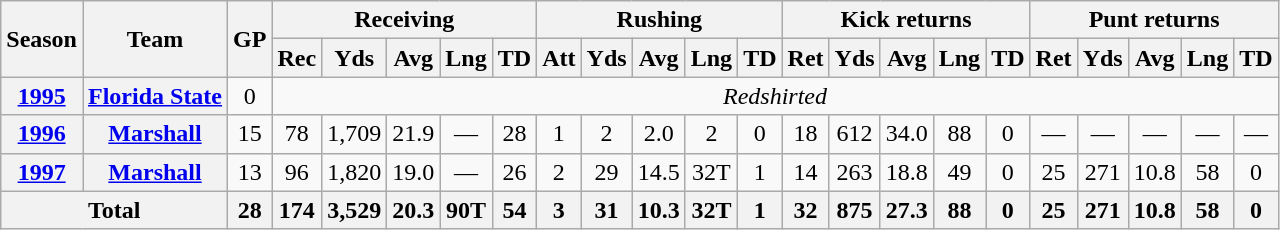<table class="wikitable" style="text-align:center;">
<tr>
<th rowspan="2">Season</th>
<th rowspan="2">Team</th>
<th rowspan="2">GP</th>
<th colspan="5">Receiving</th>
<th colspan="5">Rushing</th>
<th colspan="5">Kick returns</th>
<th colspan="5">Punt returns</th>
</tr>
<tr>
<th>Rec</th>
<th>Yds</th>
<th>Avg</th>
<th>Lng</th>
<th>TD</th>
<th>Att</th>
<th>Yds</th>
<th>Avg</th>
<th>Lng</th>
<th>TD</th>
<th>Ret</th>
<th>Yds</th>
<th>Avg</th>
<th>Lng</th>
<th>TD</th>
<th>Ret</th>
<th>Yds</th>
<th>Avg</th>
<th>Lng</th>
<th>TD</th>
</tr>
<tr>
<th><a href='#'>1995</a></th>
<th><a href='#'>Florida State</a></th>
<td>0</td>
<td colspan="20"><em>Redshirted</em></td>
</tr>
<tr>
<th><a href='#'>1996</a></th>
<th><a href='#'>Marshall</a></th>
<td>15</td>
<td>78</td>
<td>1,709</td>
<td>21.9</td>
<td>—</td>
<td>28</td>
<td>1</td>
<td>2</td>
<td>2.0</td>
<td>2</td>
<td>0</td>
<td>18</td>
<td>612</td>
<td>34.0</td>
<td>88</td>
<td>0</td>
<td>—</td>
<td>—</td>
<td>—</td>
<td>—</td>
<td>—</td>
</tr>
<tr>
<th><a href='#'>1997</a></th>
<th><a href='#'>Marshall</a></th>
<td>13</td>
<td>96</td>
<td>1,820</td>
<td>19.0</td>
<td>—</td>
<td>26</td>
<td>2</td>
<td>29</td>
<td>14.5</td>
<td>32T</td>
<td>1</td>
<td>14</td>
<td>263</td>
<td>18.8</td>
<td>49</td>
<td>0</td>
<td>25</td>
<td>271</td>
<td>10.8</td>
<td>58</td>
<td>0</td>
</tr>
<tr>
<th colspan="2">Total</th>
<th>28</th>
<th>174</th>
<th>3,529</th>
<th>20.3</th>
<th>90T</th>
<th>54</th>
<th>3</th>
<th>31</th>
<th>10.3</th>
<th>32T</th>
<th>1</th>
<th>32</th>
<th>875</th>
<th>27.3</th>
<th>88</th>
<th>0</th>
<th>25</th>
<th>271</th>
<th>10.8</th>
<th>58</th>
<th>0</th>
</tr>
</table>
